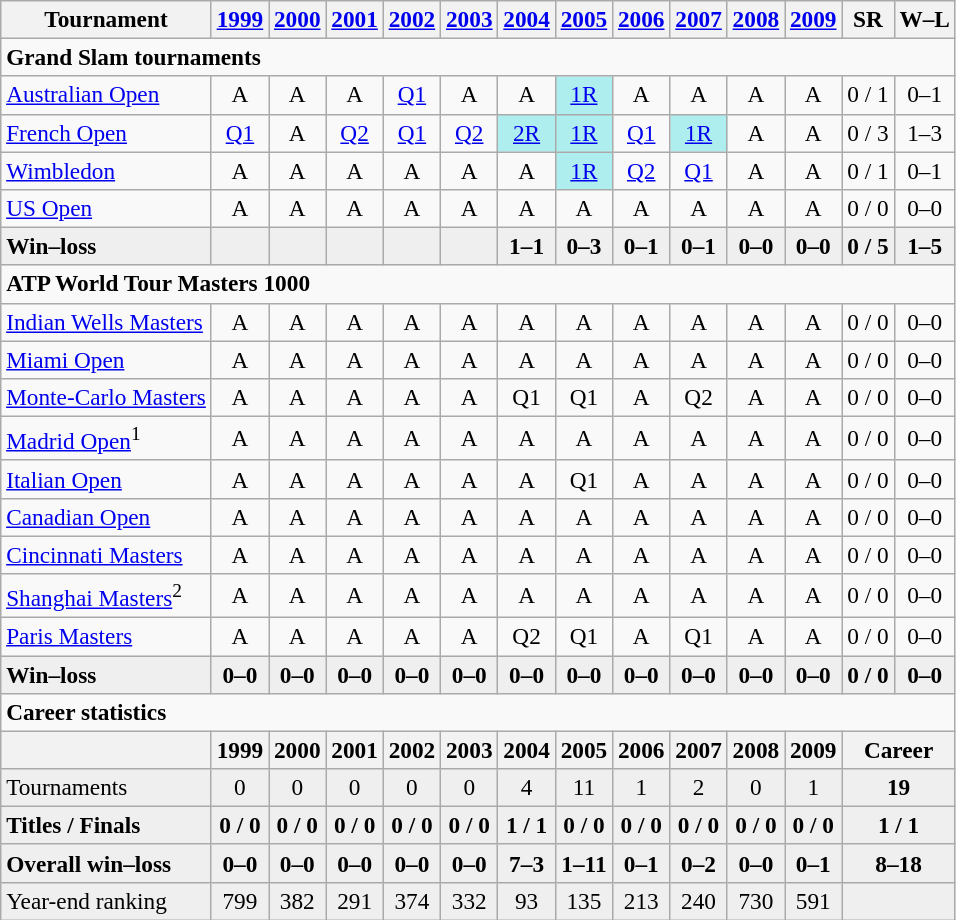<table class=wikitable style=text-align:center;font-size:97%>
<tr>
<th>Tournament</th>
<th><a href='#'>1999</a></th>
<th><a href='#'>2000</a></th>
<th><a href='#'>2001</a></th>
<th><a href='#'>2002</a></th>
<th><a href='#'>2003</a></th>
<th><a href='#'>2004</a></th>
<th><a href='#'>2005</a></th>
<th><a href='#'>2006</a></th>
<th><a href='#'>2007</a></th>
<th><a href='#'>2008</a></th>
<th><a href='#'>2009</a></th>
<th>SR</th>
<th>W–L</th>
</tr>
<tr>
<td colspan="14" align="left"><strong>Grand Slam tournaments</strong></td>
</tr>
<tr>
<td align=left><a href='#'>Australian Open</a></td>
<td>A</td>
<td>A</td>
<td>A</td>
<td><a href='#'>Q1</a></td>
<td>A</td>
<td>A</td>
<td bgcolor=afeeee><a href='#'>1R</a></td>
<td>A</td>
<td>A</td>
<td>A</td>
<td>A</td>
<td>0 / 1</td>
<td>0–1</td>
</tr>
<tr>
<td align=left><a href='#'>French Open</a></td>
<td><a href='#'>Q1</a></td>
<td>A</td>
<td><a href='#'>Q2</a></td>
<td><a href='#'>Q1</a></td>
<td><a href='#'>Q2</a></td>
<td bgcolor=afeeee><a href='#'>2R</a></td>
<td bgcolor=afeeee><a href='#'>1R</a></td>
<td><a href='#'>Q1</a></td>
<td bgcolor=afeeee><a href='#'>1R</a></td>
<td>A</td>
<td>A</td>
<td>0 / 3</td>
<td>1–3</td>
</tr>
<tr>
<td align=left><a href='#'>Wimbledon</a></td>
<td>A</td>
<td>A</td>
<td>A</td>
<td>A</td>
<td>A</td>
<td>A</td>
<td bgcolor=afeeee><a href='#'>1R</a></td>
<td><a href='#'>Q2</a></td>
<td><a href='#'>Q1</a></td>
<td>A</td>
<td>A</td>
<td>0 / 1</td>
<td>0–1</td>
</tr>
<tr>
<td align=left><a href='#'>US Open</a></td>
<td>A</td>
<td>A</td>
<td>A</td>
<td>A</td>
<td>A</td>
<td>A</td>
<td>A</td>
<td>A</td>
<td>A</td>
<td>A</td>
<td>A</td>
<td>0 / 0</td>
<td>0–0</td>
</tr>
<tr style=font-weight:bold;background:#efefef>
<td style=text-align:left>Win–loss</td>
<td></td>
<td></td>
<td></td>
<td></td>
<td></td>
<td>1–1</td>
<td>0–3</td>
<td>0–1</td>
<td>0–1</td>
<td>0–0</td>
<td>0–0</td>
<td>0 / 5</td>
<td>1–5</td>
</tr>
<tr>
<td colspan="14" align="left"><strong>ATP World Tour Masters 1000</strong></td>
</tr>
<tr>
<td align=left><a href='#'>Indian Wells Masters</a></td>
<td>A</td>
<td>A</td>
<td>A</td>
<td>A</td>
<td>A</td>
<td>A</td>
<td>A</td>
<td>A</td>
<td>A</td>
<td>A</td>
<td>A</td>
<td>0 / 0</td>
<td>0–0</td>
</tr>
<tr>
<td align=left><a href='#'>Miami Open</a></td>
<td>A</td>
<td>A</td>
<td>A</td>
<td>A</td>
<td>A</td>
<td>A</td>
<td>A</td>
<td>A</td>
<td>A</td>
<td>A</td>
<td>A</td>
<td>0 / 0</td>
<td>0–0</td>
</tr>
<tr>
<td align=left><a href='#'>Monte-Carlo Masters</a></td>
<td>A</td>
<td>A</td>
<td>A</td>
<td>A</td>
<td>A</td>
<td>Q1</td>
<td>Q1</td>
<td>A</td>
<td>Q2</td>
<td>A</td>
<td>A</td>
<td>0 / 0</td>
<td>0–0</td>
</tr>
<tr>
<td align=left><a href='#'>Madrid Open</a><sup>1</sup></td>
<td>A</td>
<td>A</td>
<td>A</td>
<td>A</td>
<td>A</td>
<td>A</td>
<td>A</td>
<td>A</td>
<td>A</td>
<td>A</td>
<td>A</td>
<td>0 / 0</td>
<td>0–0</td>
</tr>
<tr>
<td align=left><a href='#'>Italian Open</a></td>
<td>A</td>
<td>A</td>
<td>A</td>
<td>A</td>
<td>A</td>
<td>A</td>
<td>Q1</td>
<td>A</td>
<td>A</td>
<td>A</td>
<td>A</td>
<td>0 / 0</td>
<td>0–0</td>
</tr>
<tr>
<td align=left><a href='#'>Canadian Open</a></td>
<td>A</td>
<td>A</td>
<td>A</td>
<td>A</td>
<td>A</td>
<td>A</td>
<td>A</td>
<td>A</td>
<td>A</td>
<td>A</td>
<td>A</td>
<td>0 / 0</td>
<td>0–0</td>
</tr>
<tr>
<td align=left><a href='#'>Cincinnati Masters</a></td>
<td>A</td>
<td>A</td>
<td>A</td>
<td>A</td>
<td>A</td>
<td>A</td>
<td>A</td>
<td>A</td>
<td>A</td>
<td>A</td>
<td>A</td>
<td>0 / 0</td>
<td>0–0</td>
</tr>
<tr>
<td align=left><a href='#'>Shanghai Masters</a><sup>2</sup></td>
<td>A</td>
<td>A</td>
<td>A</td>
<td>A</td>
<td>A</td>
<td>A</td>
<td>A</td>
<td>A</td>
<td>A</td>
<td>A</td>
<td>A</td>
<td>0 / 0</td>
<td>0–0</td>
</tr>
<tr>
<td align=left><a href='#'>Paris Masters</a></td>
<td>A</td>
<td>A</td>
<td>A</td>
<td>A</td>
<td>A</td>
<td>Q2</td>
<td>Q1</td>
<td>A</td>
<td>Q1</td>
<td>A</td>
<td>A</td>
<td>0 / 0</td>
<td>0–0</td>
</tr>
<tr style=font-weight:bold;background:#efefef>
<td style=text-align:left>Win–loss</td>
<td>0–0</td>
<td>0–0</td>
<td>0–0</td>
<td>0–0</td>
<td>0–0</td>
<td>0–0</td>
<td>0–0</td>
<td>0–0</td>
<td>0–0</td>
<td>0–0</td>
<td>0–0</td>
<td>0 / 0</td>
<td>0–0</td>
</tr>
<tr>
<td colspan="14" align="left"><strong>Career statistics</strong></td>
</tr>
<tr>
<th></th>
<th>1999</th>
<th>2000</th>
<th>2001</th>
<th>2002</th>
<th>2003</th>
<th>2004</th>
<th>2005</th>
<th>2006</th>
<th>2007</th>
<th>2008</th>
<th>2009</th>
<th colspan="2">Career</th>
</tr>
<tr bgcolor="efefef">
<td align="left">Tournaments</td>
<td>0</td>
<td>0</td>
<td>0</td>
<td>0</td>
<td>0</td>
<td>4</td>
<td>11</td>
<td>1</td>
<td>2</td>
<td>0</td>
<td>1</td>
<td colspan="2"><strong>19</strong></td>
</tr>
<tr style="font-weight:bold;background:#efefef">
<td style="text-align:left">Titles / Finals</td>
<td>0 / 0</td>
<td>0 / 0</td>
<td>0 / 0</td>
<td>0 / 0</td>
<td>0 / 0</td>
<td>1 / 1</td>
<td>0 / 0</td>
<td>0 / 0</td>
<td>0 / 0</td>
<td>0 / 0</td>
<td>0 / 0</td>
<td colspan="2">1 / 1</td>
</tr>
<tr style="font-weight:bold;background:#efefef">
<td style="text-align:left">Overall win–loss</td>
<td>0–0</td>
<td>0–0</td>
<td>0–0</td>
<td>0–0</td>
<td>0–0</td>
<td>7–3</td>
<td>1–11</td>
<td>0–1</td>
<td>0–2</td>
<td>0–0</td>
<td>0–1</td>
<td colspan="2">8–18</td>
</tr>
<tr bgcolor="efefef">
<td align="left">Year-end ranking</td>
<td>799</td>
<td>382</td>
<td>291</td>
<td>374</td>
<td>332</td>
<td>93</td>
<td>135</td>
<td>213</td>
<td>240</td>
<td>730</td>
<td>591</td>
<td colspan="2"><strong></strong></td>
</tr>
</table>
